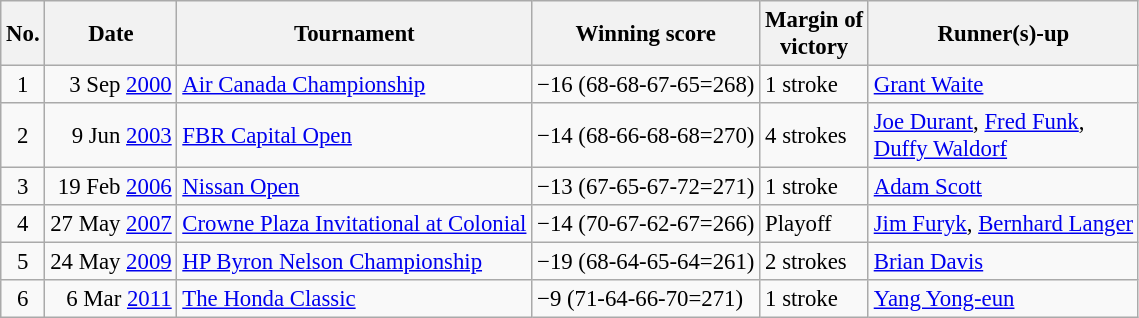<table class="wikitable" style="font-size:95%;">
<tr>
<th>No.</th>
<th>Date</th>
<th>Tournament</th>
<th>Winning score</th>
<th>Margin of<br>victory</th>
<th>Runner(s)-up</th>
</tr>
<tr>
<td align=center>1</td>
<td align=right>3 Sep <a href='#'>2000</a></td>
<td><a href='#'>Air Canada Championship</a></td>
<td>−16 (68-68-67-65=268)</td>
<td>1 stroke</td>
<td> <a href='#'>Grant Waite</a></td>
</tr>
<tr>
<td align=center>2</td>
<td align=right>9 Jun <a href='#'>2003</a></td>
<td><a href='#'>FBR Capital Open</a></td>
<td>−14 (68-66-68-68=270)</td>
<td>4 strokes</td>
<td> <a href='#'>Joe Durant</a>,  <a href='#'>Fred Funk</a>,<br> <a href='#'>Duffy Waldorf</a></td>
</tr>
<tr>
<td align=center>3</td>
<td align=right>19 Feb <a href='#'>2006</a></td>
<td><a href='#'>Nissan Open</a></td>
<td>−13 (67-65-67-72=271)</td>
<td>1 stroke</td>
<td> <a href='#'>Adam Scott</a></td>
</tr>
<tr>
<td align=center>4</td>
<td align=right>27 May <a href='#'>2007</a></td>
<td><a href='#'>Crowne Plaza Invitational at Colonial</a></td>
<td>−14 (70-67-62-67=266)</td>
<td>Playoff</td>
<td> <a href='#'>Jim Furyk</a>,  <a href='#'>Bernhard Langer</a></td>
</tr>
<tr>
<td align=center>5</td>
<td align=right>24 May <a href='#'>2009</a></td>
<td><a href='#'>HP Byron Nelson Championship</a></td>
<td>−19 (68-64-65-64=261)</td>
<td>2 strokes</td>
<td> <a href='#'>Brian Davis</a></td>
</tr>
<tr>
<td align=center>6</td>
<td align=right>6 Mar <a href='#'>2011</a></td>
<td><a href='#'>The Honda Classic</a></td>
<td>−9 (71-64-66-70=271)</td>
<td>1 stroke</td>
<td> <a href='#'>Yang Yong-eun</a></td>
</tr>
</table>
